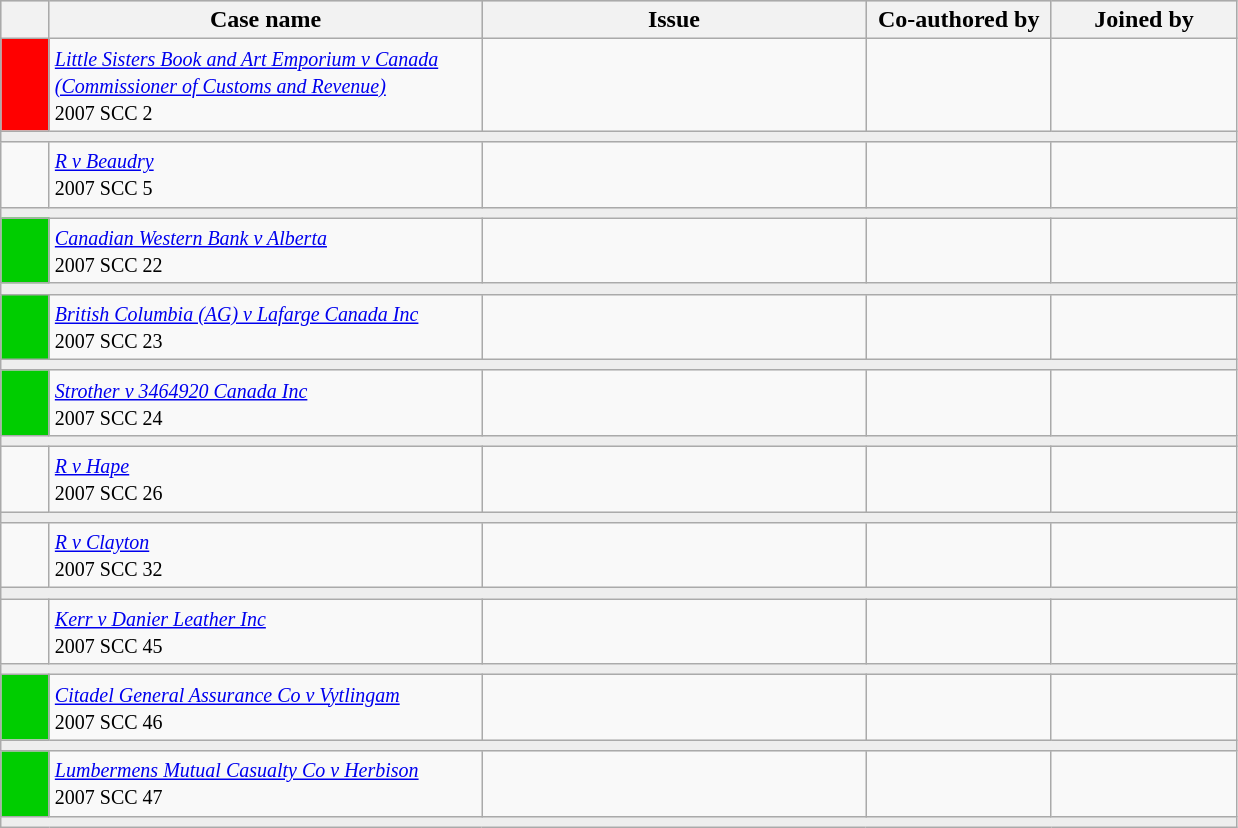<table class="wikitable" width=825>
<tr bgcolor="#CCCCCC">
<th width=25px></th>
<th width=35%>Case name</th>
<th>Issue</th>
<th width=15%>Co-authored by</th>
<th width=15%>Joined by</th>
</tr>
<tr>
<td bgcolor="red"></td>
<td align=left valign=top><small><em><a href='#'>Little Sisters Book and Art Emporium v Canada (Commissioner of Customs and Revenue)</a></em><br> 2007 SCC 2</small></td>
<td valign=top><small></small></td>
<td><small></small></td>
<td><small></small></td>
</tr>
<tr>
<td bgcolor=#EEEEEE colspan=5 valign=top><small></small></td>
</tr>
<tr>
<td bgcolor=""></td>
<td align=left valign=top><small><em><a href='#'>R v Beaudry</a></em><br> 2007 SCC 5</small></td>
<td valign=top><small></small></td>
<td><small></small></td>
<td><small></small></td>
</tr>
<tr>
<td bgcolor=#EEEEEE colspan=5 valign=top><small></small></td>
</tr>
<tr>
<td bgcolor="00cd00"></td>
<td align=left valign=top><small><em><a href='#'>Canadian Western Bank v Alberta</a></em><br> 2007 SCC 22</small></td>
<td valign=top><small></small></td>
<td><small></small></td>
<td><small></small></td>
</tr>
<tr>
<td bgcolor=#EEEEEE colspan=5 valign=top><small></small></td>
</tr>
<tr>
<td bgcolor="00cd00"></td>
<td align=left valign=top><small><em><a href='#'>British Columbia (AG) v Lafarge Canada Inc</a></em><br> 2007 SCC 23</small></td>
<td valign=top><small></small></td>
<td><small></small></td>
<td><small></small></td>
</tr>
<tr>
<td bgcolor=#EEEEEE colspan=5 valign=top><small></small></td>
</tr>
<tr>
<td bgcolor="00cd00"></td>
<td align=left valign=top><small><em><a href='#'>Strother v 3464920 Canada Inc</a></em><br> 2007 SCC 24</small></td>
<td valign=top><small></small></td>
<td><small></small></td>
<td><small></small></td>
</tr>
<tr>
<td bgcolor=#EEEEEE colspan=5 valign=top><small></small></td>
</tr>
<tr>
<td bgcolor=""></td>
<td align=left valign=top><small><em><a href='#'>R v Hape</a></em><br> 2007 SCC 26</small></td>
<td valign=top><small></small></td>
<td><small></small></td>
<td><small></small></td>
</tr>
<tr>
<td bgcolor=#EEEEEE colspan=5 valign=top><small></small></td>
</tr>
<tr>
<td bgcolor=""></td>
<td align=left valign=top><small><em><a href='#'>R v Clayton</a></em><br> 2007 SCC 32</small></td>
<td valign=top><small></small></td>
<td><small></small></td>
<td><small></small></td>
</tr>
<tr>
<td bgcolor=#EEEEEE colspan=5 valign=top><small></small></td>
</tr>
<tr>
<td bgcolor=""></td>
<td align=left valign=top><small><em><a href='#'>Kerr v Danier Leather Inc</a></em><br> 2007 SCC 45</small></td>
<td valign=top><small></small></td>
<td><small></small></td>
<td><small></small></td>
</tr>
<tr>
<td bgcolor=#EEEEEE colspan=5 valign=top><small></small></td>
</tr>
<tr>
<td bgcolor="00cd00"></td>
<td align=left valign=top><small><em><a href='#'>Citadel General Assurance Co v Vytlingam</a></em><br> 2007 SCC 46</small></td>
<td valign=top><small></small></td>
<td><small></small></td>
<td><small></small></td>
</tr>
<tr>
<td bgcolor=#EEEEEE colspan=5 valign=top><small></small></td>
</tr>
<tr>
<td bgcolor="00cd00"></td>
<td align=left valign=top><small><em><a href='#'>Lumbermens Mutual Casualty Co v Herbison</a></em><br> 2007 SCC 47</small></td>
<td valign=top><small></small></td>
<td><small></small></td>
<td><small></small></td>
</tr>
<tr>
<td bgcolor=#EEEEEE colspan=5 valign=top><small></small></td>
</tr>
</table>
